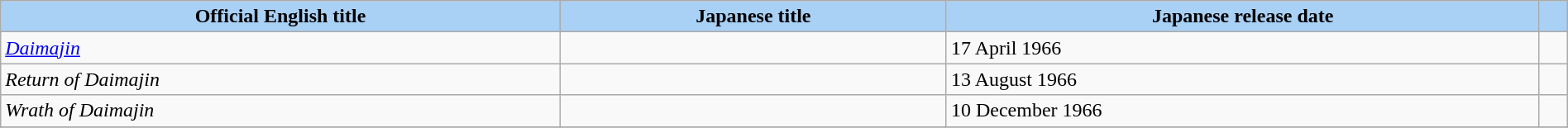<table class="wikitable" style="width: 100%;">
<tr>
<th style="background: #A9D0F5">Official English title</th>
<th style="background: #A9D0F5">Japanese title</th>
<th style="background: #A9D0F5">Japanese release date</th>
<th style="background: #A9D0F5"></th>
</tr>
<tr>
<td><em><a href='#'>Daimajin</a></em></td>
<td></td>
<td>17 April 1966</td>
<td></td>
</tr>
<tr>
<td><em>Return of Daimajin</em></td>
<td></td>
<td>13 August 1966</td>
<td></td>
</tr>
<tr>
<td><em>Wrath of Daimajin</em></td>
<td></td>
<td>10 December 1966</td>
<td></td>
</tr>
<tr>
</tr>
</table>
